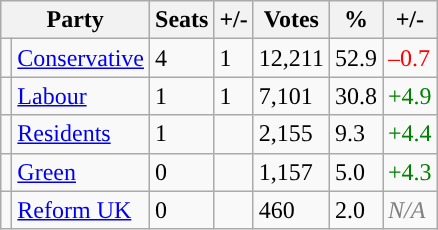<table class="wikitable">
<tr>
<th colspan="2">Party</th>
<th>Seats</th>
<th>+/-</th>
<th>Votes</th>
<th>%</th>
<th>+/-</th>
</tr>
<tr>
<td style="background-color: "></td>
<td><a href='#'>Conservative</a></td>
<td>4</td>
<td> 1</td>
<td>12,211</td>
<td>52.9</td>
<td style="color:red">–0.7</td>
</tr>
<tr>
<td style="background-color: "></td>
<td><a href='#'>Labour</a></td>
<td>1</td>
<td> 1</td>
<td>7,101</td>
<td>30.8</td>
<td style="color:green">+4.9</td>
</tr>
<tr>
<td style="background-color: "></td>
<td><a href='#'>Residents</a></td>
<td>1</td>
<td></td>
<td>2,155</td>
<td>9.3</td>
<td style="color:green">+4.4</td>
</tr>
<tr>
<td style="background-color: "></td>
<td><a href='#'>Green</a></td>
<td>0</td>
<td></td>
<td>1,157</td>
<td>5.0</td>
<td style="color:green">+4.3</td>
</tr>
<tr>
<td style="background-color: "></td>
<td><a href='#'>Reform UK</a></td>
<td>0</td>
<td></td>
<td>460</td>
<td>2.0</td>
<td span style="color:grey"><em>N/A</em></td>
</tr>
</table>
